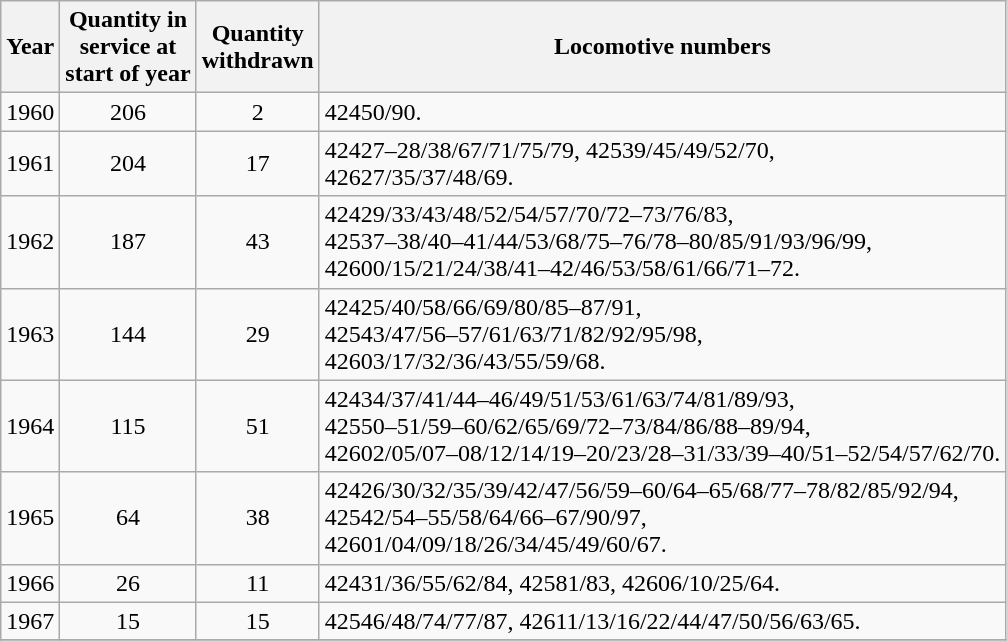<table class=wikitable style=text-align:center>
<tr>
<th>Year</th>
<th>Quantity in<br>service at<br>start of year</th>
<th>Quantity<br>withdrawn</th>
<th>Locomotive numbers</th>
</tr>
<tr>
<td>1960</td>
<td>206</td>
<td>2</td>
<td align=left>42450/90.</td>
</tr>
<tr>
<td>1961</td>
<td>204</td>
<td>17</td>
<td align=left>42427–28/38/67/71/75/79, 42539/45/49/52/70,<br>42627/35/37/48/69.</td>
</tr>
<tr>
<td>1962</td>
<td>187</td>
<td>43</td>
<td align=left>42429/33/43/48/52/54/57/70/72–73/76/83,<br>42537–38/40–41/44/53/68/75–76/78–80/85/91/93/96/99,<br>42600/15/21/24/38/41–42/46/53/58/61/66/71–72.</td>
</tr>
<tr>
<td>1963</td>
<td>144</td>
<td>29</td>
<td align=left>42425/40/58/66/69/80/85–87/91,<br>42543/47/56–57/61/63/71/82/92/95/98,<br>42603/17/32/36/43/55/59/68.</td>
</tr>
<tr>
<td>1964</td>
<td>115</td>
<td>51</td>
<td align=left>42434/37/41/44–46/49/51/53/61/63/74/81/89/93,<br>42550–51/59–60/62/65/69/72–73/84/86/88–89/94,<br>42602/05/07–08/12/14/19–20/23/28–31/33/39–40/51–52/54/57/62/70.</td>
</tr>
<tr>
<td>1965</td>
<td>64</td>
<td>38</td>
<td align=left>42426/30/32/35/39/42/47/56/59–60/64–65/68/77–78/82/85/92/94,<br>42542/54–55/58/64/66–67/90/97,<br>42601/04/09/18/26/34/45/49/60/67.</td>
</tr>
<tr>
<td>1966</td>
<td>26</td>
<td>11</td>
<td align=left>42431/36/55/62/84, 42581/83, 42606/10/25/64.</td>
</tr>
<tr>
<td>1967</td>
<td>15</td>
<td>15</td>
<td align=left>42546/48/74/77/87, 42611/13/16/22/44/47/50/56/63/65.</td>
</tr>
<tr>
</tr>
</table>
